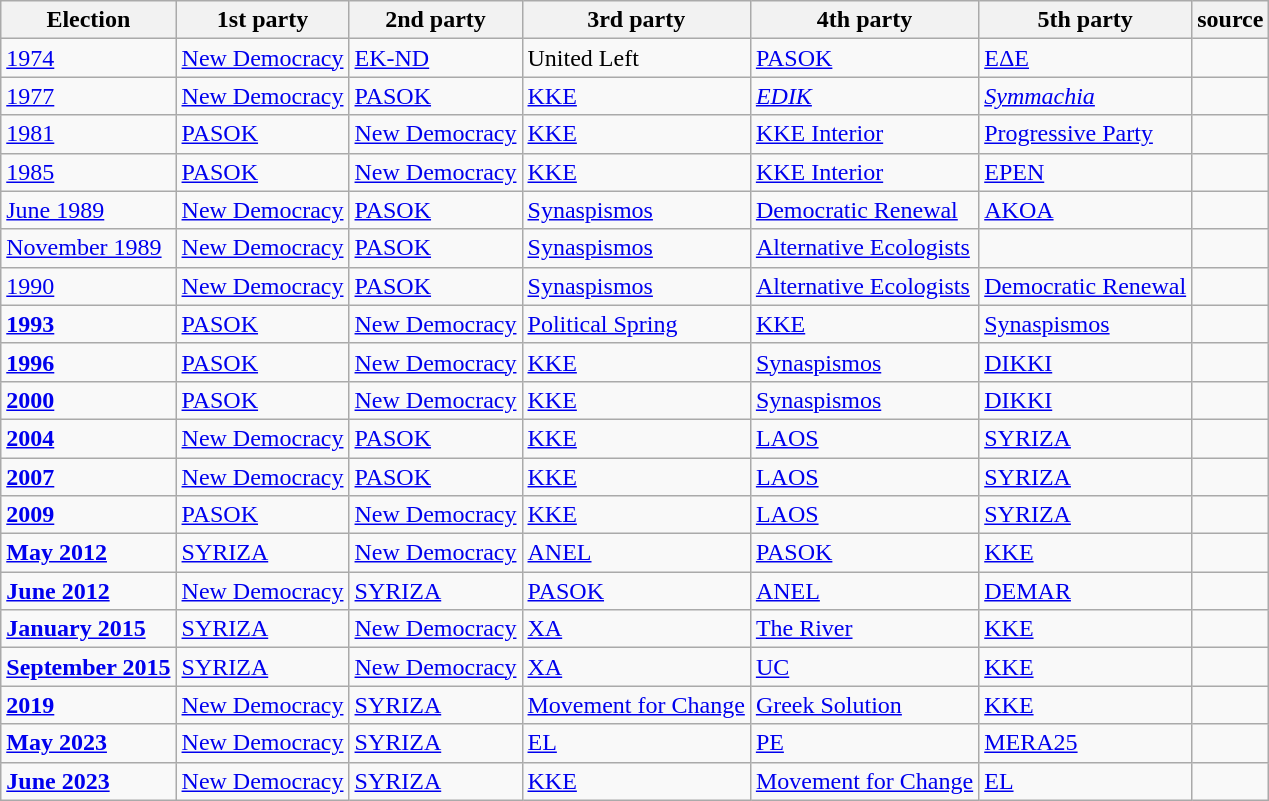<table class="wikitable">
<tr>
<th>Election</th>
<th>1st party</th>
<th>2nd party</th>
<th>3rd party</th>
<th>4th party</th>
<th>5th party</th>
<th>source</th>
</tr>
<tr>
<td><a href='#'>1974</a></td>
<td><a href='#'>New Democracy</a><br></td>
<td><a href='#'>EK-ND</a><br></td>
<td>United Left<br></td>
<td><a href='#'>PASOK</a><br></td>
<td><a href='#'>ΕΔΕ</a><br></td>
<td></td>
</tr>
<tr>
<td><a href='#'>1977</a></td>
<td><a href='#'>New Democracy</a><br></td>
<td><a href='#'>PASOK</a><br></td>
<td><a href='#'>KKE</a><br></td>
<td><em><a href='#'>EDIK</a></em><br></td>
<td><em><a href='#'>Symmachia</a></em><br></td>
<td></td>
</tr>
<tr>
<td><a href='#'>1981</a></td>
<td><a href='#'>PASOK</a><br></td>
<td><a href='#'>New Democracy</a><br></td>
<td><a href='#'>KKE</a><br></td>
<td><a href='#'>KKE Interior</a><br></td>
<td><a href='#'>Progressive Party</a><br></td>
<td></td>
</tr>
<tr>
<td><a href='#'>1985</a></td>
<td><a href='#'>PASOK</a><br></td>
<td><a href='#'>New Democracy</a><br></td>
<td><a href='#'>KKE</a><br></td>
<td><a href='#'>KKE Interior</a><br></td>
<td><a href='#'>EPEN</a><br></td>
<td></td>
</tr>
<tr>
<td><a href='#'>June 1989</a></td>
<td><a href='#'>New Democracy</a><br></td>
<td><a href='#'>PASOK</a><br></td>
<td><a href='#'>Synaspismos</a><br></td>
<td><a href='#'>Democratic Renewal</a><br></td>
<td><a href='#'>AKOA</a><br></td>
<td></td>
</tr>
<tr>
<td><a href='#'>November 1989</a></td>
<td><a href='#'>New Democracy</a><br></td>
<td><a href='#'>PASOK</a><br></td>
<td><a href='#'>Synaspismos</a><br></td>
<td><a href='#'>Alternative Ecologists</a><br></td>
<td></td>
<td></td>
</tr>
<tr>
<td><a href='#'>1990</a></td>
<td><a href='#'>New Democracy</a><br></td>
<td><a href='#'>PASOK</a><br></td>
<td><a href='#'>Synaspismos</a><br></td>
<td><a href='#'>Alternative Ecologists</a><br></td>
<td><a href='#'>Democratic Renewal</a><br></td>
<td></td>
</tr>
<tr>
<td><a href='#'><strong>1993</strong></a></td>
<td><a href='#'>PASOK</a><br></td>
<td><a href='#'>New Democracy</a><br></td>
<td><a href='#'>Political Spring</a><br></td>
<td><a href='#'>KKE</a><br></td>
<td><a href='#'>Synaspismos</a><br></td>
<td></td>
</tr>
<tr>
<td><a href='#'><strong>1996</strong></a></td>
<td><a href='#'>PASOK</a><br></td>
<td><a href='#'>New Democracy</a><br></td>
<td><a href='#'>KKE</a><br></td>
<td><a href='#'>Synaspismos</a><br></td>
<td><a href='#'>DIKKI</a><br></td>
<td></td>
</tr>
<tr>
<td><a href='#'><strong>2000</strong></a></td>
<td><a href='#'>PASOK</a><br></td>
<td><a href='#'>New Democracy</a><br></td>
<td><a href='#'>KKE</a><br></td>
<td><a href='#'>Synaspismos</a><br></td>
<td><a href='#'>DIKKI</a><br></td>
<td></td>
</tr>
<tr>
<td><a href='#'><strong>2004</strong></a></td>
<td><a href='#'>New Democracy</a><br></td>
<td><a href='#'>PASOK</a><br></td>
<td><a href='#'>KKE</a><br></td>
<td><a href='#'>LAOS</a><br></td>
<td><a href='#'>SYRIZA</a><br></td>
<td></td>
</tr>
<tr>
<td><a href='#'><strong>2007</strong></a></td>
<td><a href='#'>New Democracy</a><br></td>
<td><a href='#'>PASOK</a><br></td>
<td><a href='#'>KKE</a><br></td>
<td><a href='#'>LAOS</a><br></td>
<td><a href='#'>SYRIZA</a><br></td>
<td></td>
</tr>
<tr>
<td><strong><a href='#'>2009</a></strong></td>
<td><a href='#'>PASOK</a><br></td>
<td><a href='#'>New Democracy</a><br></td>
<td><a href='#'>KKE</a><br></td>
<td><a href='#'>LAOS</a><br></td>
<td><a href='#'>SYRIZA</a><br></td>
<td></td>
</tr>
<tr>
<td><strong><a href='#'>May 2012</a></strong></td>
<td><a href='#'>SYRIZA</a><br></td>
<td><a href='#'>New Democracy</a><br></td>
<td><a href='#'>ANEL</a><br></td>
<td><a href='#'>PASOK</a><br></td>
<td><a href='#'>KKE</a><br></td>
<td></td>
</tr>
<tr>
<td><strong><a href='#'>June 2012</a></strong></td>
<td><a href='#'>New Democracy</a><br></td>
<td><a href='#'>SYRIZA</a><br></td>
<td><a href='#'>PASOK</a><br></td>
<td><a href='#'>ANEL</a><br></td>
<td><a href='#'>DEMAR</a><br></td>
<td></td>
</tr>
<tr>
<td><strong><a href='#'>January 2015</a></strong></td>
<td><a href='#'>SYRIZA</a><br></td>
<td><a href='#'>New Democracy</a><br></td>
<td><a href='#'>XA</a><br></td>
<td><a href='#'>The River</a><br></td>
<td><a href='#'>KKE</a><br></td>
<td></td>
</tr>
<tr>
<td><strong><a href='#'>September 2015</a></strong></td>
<td><a href='#'>SYRIZA</a><br></td>
<td><a href='#'>New Democracy</a><br></td>
<td><a href='#'>XA</a><br></td>
<td><a href='#'>UC</a><br></td>
<td><a href='#'>KKE</a><br></td>
<td></td>
</tr>
<tr>
<td><a href='#'><strong>2019</strong></a></td>
<td><a href='#'>New Democracy</a><br></td>
<td><a href='#'>SYRIZA</a><br></td>
<td><a href='#'>Movement for Change</a><br></td>
<td><a href='#'>Greek Solution</a><br></td>
<td><a href='#'>KKE</a><br></td>
<td></td>
</tr>
<tr>
<td><a href='#'><strong>May 2023 </strong></a></td>
<td><a href='#'>New Democracy</a><br></td>
<td><a href='#'>SYRIZA</a><br></td>
<td><a href='#'>EL</a><br></td>
<td><a href='#'>PE</a><br></td>
<td><a href='#'>MERA25</a><br></td>
<td></td>
</tr>
<tr>
<td><a href='#'><strong>June 2023 </strong></a></td>
<td><a href='#'>New Democracy</a><br></td>
<td><a href='#'>SYRIZA</a><br></td>
<td><a href='#'>KKE</a><br></td>
<td><a href='#'>Movement for Change</a><br></td>
<td><a href='#'>EL</a><br></td>
<td></td>
</tr>
</table>
